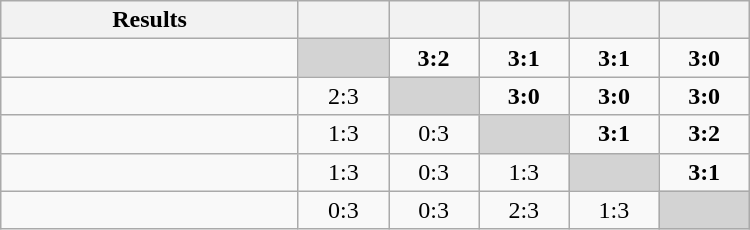<table class=wikitable style="text-align:center" width="500">
<tr>
<th width=33%>Results</th>
<th width=10%></th>
<th width=10%></th>
<th width=10%></th>
<th width=10%></th>
<th width=10%></th>
</tr>
<tr>
<td align="right"></td>
<td bgcolor=lightgrey></td>
<td><strong>3:2</strong></td>
<td><strong>3:1</strong></td>
<td><strong>3:1</strong></td>
<td><strong>3:0</strong></td>
</tr>
<tr>
<td align="right"></td>
<td>2:3</td>
<td bgcolor=lightgrey></td>
<td><strong>3:0</strong></td>
<td><strong>3:0</strong></td>
<td><strong>3:0</strong></td>
</tr>
<tr>
<td align="right"></td>
<td>1:3</td>
<td>0:3</td>
<td bgcolor=lightgrey></td>
<td><strong>3:1</strong></td>
<td><strong>3:2</strong></td>
</tr>
<tr>
<td align="right"></td>
<td>1:3</td>
<td>0:3</td>
<td>1:3</td>
<td bgcolor=lightgrey></td>
<td><strong>3:1</strong></td>
</tr>
<tr>
<td align="right"></td>
<td>0:3</td>
<td>0:3</td>
<td>2:3</td>
<td>1:3</td>
<td bgcolor=lightgrey></td>
</tr>
</table>
